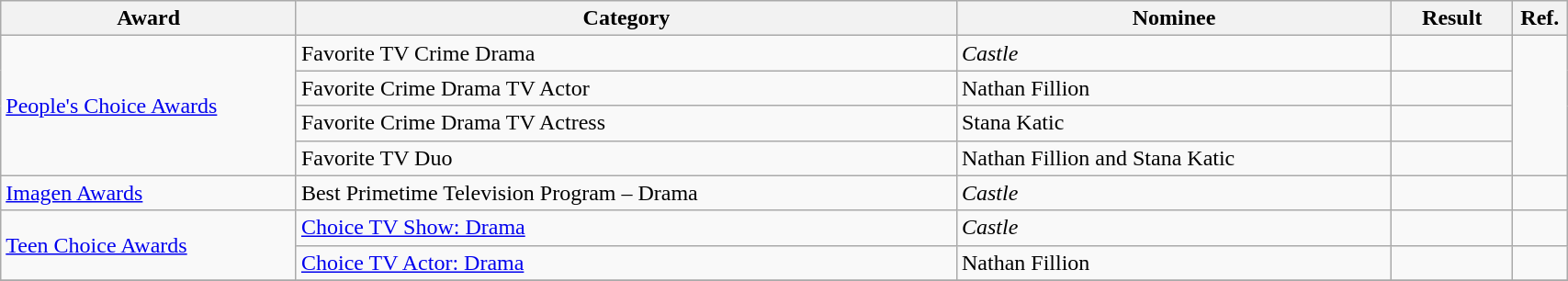<table class="wikitable sortable" style="width:90%;">
<tr>
<th style="width:17%;">Award</th>
<th style="width:38%;">Category</th>
<th style="width:25%;">Nominee</th>
<th style="width:7%;">Result</th>
<th style="width:3%;">Ref.</th>
</tr>
<tr>
<td rowspan="4"><a href='#'>People's Choice Awards</a></td>
<td>Favorite TV Crime Drama</td>
<td><em>Castle</em></td>
<td></td>
<td align="center" rowspan="4"></td>
</tr>
<tr>
<td>Favorite Crime Drama TV Actor</td>
<td>Nathan Fillion</td>
<td></td>
</tr>
<tr>
<td>Favorite Crime Drama TV Actress</td>
<td>Stana Katic</td>
<td></td>
</tr>
<tr>
<td>Favorite TV Duo</td>
<td>Nathan Fillion and Stana Katic</td>
<td></td>
</tr>
<tr>
<td><a href='#'>Imagen Awards</a></td>
<td>Best Primetime Television Program – Drama</td>
<td><em>Castle</em></td>
<td></td>
<td></td>
</tr>
<tr>
<td rowspan="2"><a href='#'>Teen Choice Awards</a></td>
<td><a href='#'>Choice TV Show: Drama</a></td>
<td><em>Castle</em></td>
<td></td>
<td align="center"></td>
</tr>
<tr>
<td><a href='#'>Choice TV Actor: Drama</a></td>
<td>Nathan Fillion</td>
<td></td>
<td align="center"></td>
</tr>
<tr>
</tr>
</table>
